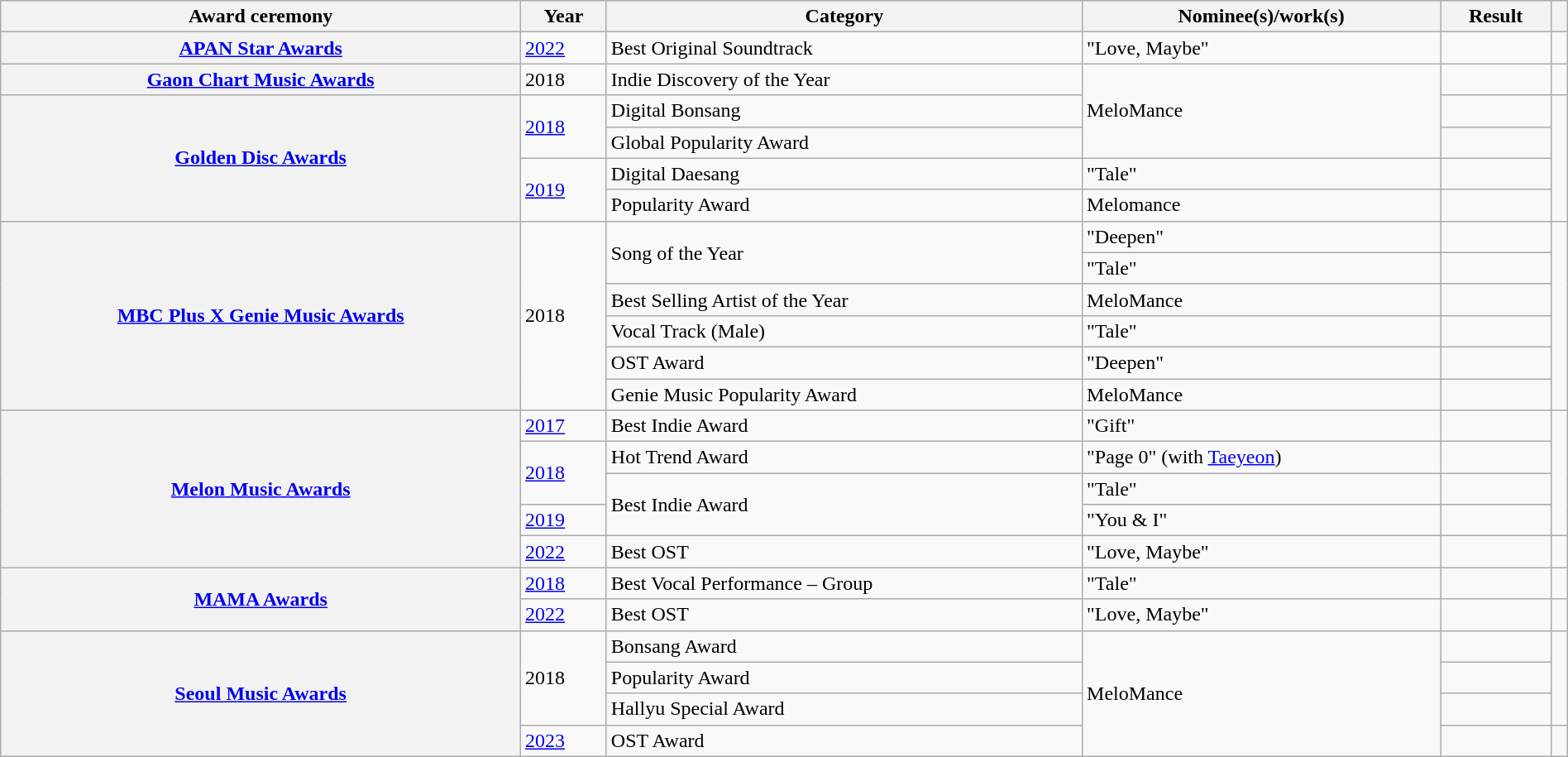<table class="wikitable sortable plainrowheaders" style="width:100%">
<tr>
<th scope="col">Award ceremony</th>
<th scope="col">Year</th>
<th scope="col">Category</th>
<th scope="col">Nominee(s)/work(s)</th>
<th scope="col">Result</th>
<th scope="col" class="unsortable"></th>
</tr>
<tr>
<th scope="row"><a href='#'>APAN Star Awards</a></th>
<td><a href='#'>2022</a></td>
<td>Best Original Soundtrack</td>
<td>"Love, Maybe"</td>
<td></td>
<td align="center"></td>
</tr>
<tr>
<th scope="row"><a href='#'>Gaon Chart Music Awards</a></th>
<td>2018</td>
<td>Indie Discovery of the Year</td>
<td rowspan="3">MeloMance</td>
<td></td>
<td></td>
</tr>
<tr>
<th scope="row" rowspan="4"><a href='#'>Golden Disc Awards</a></th>
<td rowspan="2"><a href='#'>2018</a></td>
<td>Digital Bonsang</td>
<td></td>
<td rowspan="4"></td>
</tr>
<tr>
<td>Global Popularity Award</td>
<td></td>
</tr>
<tr>
<td rowspan="2"><a href='#'>2019</a></td>
<td>Digital Daesang</td>
<td>"Tale"</td>
<td></td>
</tr>
<tr>
<td>Popularity Award</td>
<td>Melomance</td>
<td></td>
</tr>
<tr>
<th scope="row" rowspan="6"><a href='#'>MBC Plus X Genie Music Awards</a></th>
<td rowspan="6">2018</td>
<td rowspan="2">Song of the Year</td>
<td>"Deepen"</td>
<td></td>
<td rowspan="6" align="center"></td>
</tr>
<tr>
<td>"Tale"</td>
<td></td>
</tr>
<tr>
<td>Best Selling Artist of the Year</td>
<td>MeloMance</td>
<td></td>
</tr>
<tr>
<td>Vocal Track (Male)</td>
<td>"Tale"</td>
<td></td>
</tr>
<tr>
<td>OST Award</td>
<td>"Deepen"</td>
<td></td>
</tr>
<tr>
<td>Genie Music Popularity Award</td>
<td>MeloMance</td>
<td></td>
</tr>
<tr>
<th scope="row" rowspan="5"><a href='#'>Melon Music Awards</a></th>
<td><a href='#'>2017</a></td>
<td>Best Indie Award</td>
<td>"Gift"</td>
<td></td>
<td rowspan="4"></td>
</tr>
<tr>
<td rowspan="2"><a href='#'>2018</a></td>
<td>Hot Trend Award</td>
<td>"Page 0" (with <a href='#'>Taeyeon</a>)</td>
<td></td>
</tr>
<tr>
<td rowspan="2">Best Indie Award</td>
<td>"Tale"</td>
<td></td>
</tr>
<tr>
<td><a href='#'>2019</a></td>
<td>"You & I"</td>
<td></td>
</tr>
<tr>
<td><a href='#'>2022</a></td>
<td>Best OST</td>
<td>"Love, Maybe"</td>
<td></td>
<td align="center"></td>
</tr>
<tr>
<th scope="row" rowspan="2"><a href='#'>MAMA Awards</a></th>
<td><a href='#'>2018</a></td>
<td>Best Vocal Performance – Group</td>
<td>"Tale"</td>
<td></td>
<td></td>
</tr>
<tr>
<td><a href='#'>2022</a></td>
<td>Best OST</td>
<td>"Love, Maybe"</td>
<td></td>
<td align="center"></td>
</tr>
<tr>
<th scope="row" rowspan="4"><a href='#'>Seoul Music Awards</a></th>
<td rowspan="3">2018</td>
<td>Bonsang Award</td>
<td rowspan="4">MeloMance</td>
<td></td>
<td rowspan="3"></td>
</tr>
<tr>
<td>Popularity Award</td>
<td></td>
</tr>
<tr>
<td>Hallyu Special Award</td>
<td></td>
</tr>
<tr>
<td><a href='#'>2023</a></td>
<td>OST Award</td>
<td></td>
<td></td>
</tr>
</table>
